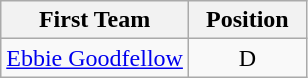<table class="wikitable">
<tr>
<th>First Team</th>
<th>  Position  </th>
</tr>
<tr>
<td><a href='#'>Ebbie Goodfellow</a></td>
<td align=center>D</td>
</tr>
</table>
